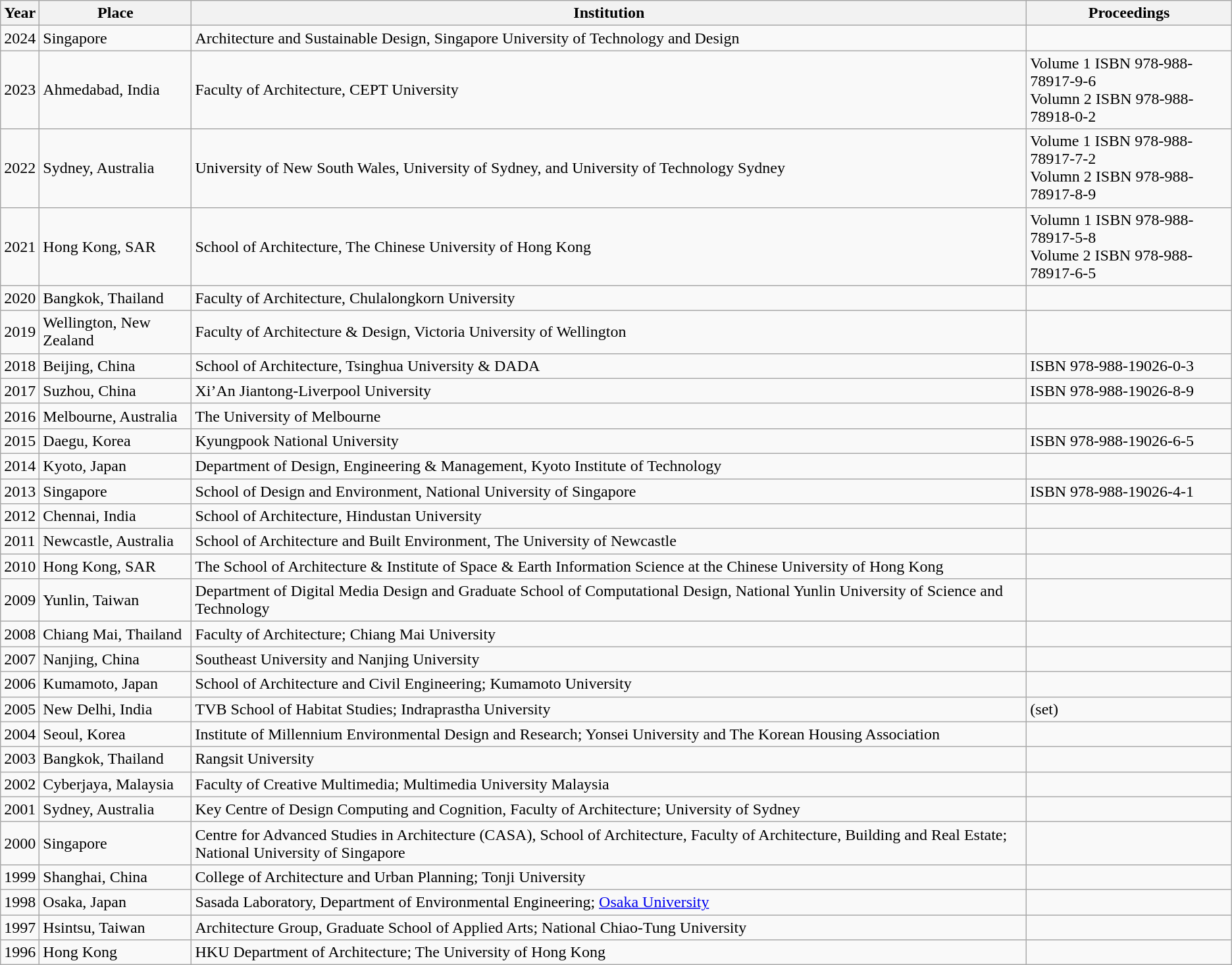<table class="wikitable">
<tr>
<th>Year</th>
<th>Place</th>
<th>Institution</th>
<th>Proceedings</th>
</tr>
<tr>
<td>2024</td>
<td>Singapore</td>
<td>Architecture and Sustainable Design, Singapore University of Technology and Design</td>
<td></td>
</tr>
<tr>
<td>2023</td>
<td>Ahmedabad, India</td>
<td>Faculty of Architecture, CEPT University</td>
<td>Volume 1 ISBN 978-988-78917-9-6<br>Volumn 2 ISBN 978-988-78918-0-2</td>
</tr>
<tr>
<td>2022</td>
<td>Sydney, Australia</td>
<td>University of New South Wales, University of Sydney, and University of Technology Sydney</td>
<td>Volume 1 ISBN 978-988-78917-7-2<br>Volumn 2 ISBN 978-988-78917-8-9</td>
</tr>
<tr>
<td>2021</td>
<td>Hong Kong, SAR</td>
<td>School of Architecture, The Chinese University of Hong Kong</td>
<td>Volumn 1 ISBN 978-988-78917-5-8<br>Volume 2 ISBN 978-988-78917-6-5</td>
</tr>
<tr>
<td>2020</td>
<td>Bangkok, Thailand</td>
<td>Faculty of Architecture, Chulalongkorn University</td>
<td></td>
</tr>
<tr>
<td>2019</td>
<td>Wellington, New Zealand</td>
<td>Faculty of Architecture & Design, Victoria University of Wellington</td>
<td></td>
</tr>
<tr>
<td>2018</td>
<td>Beijing, China</td>
<td>School of Architecture, Tsinghua University & DADA</td>
<td>ISBN 978-988-19026-0-3</td>
</tr>
<tr>
<td>2017</td>
<td>Suzhou, China</td>
<td>Xi’An Jiantong-Liverpool University</td>
<td>ISBN 978-988-19026-8-9</td>
</tr>
<tr>
<td>2016</td>
<td>Melbourne, Australia</td>
<td>The University of Melbourne</td>
<td></td>
</tr>
<tr>
<td>2015</td>
<td>Daegu, Korea</td>
<td>Kyungpook National University</td>
<td>ISBN 978-988-19026-6-5</td>
</tr>
<tr>
<td>2014</td>
<td>Kyoto, Japan</td>
<td>Department of Design, Engineering & Management, Kyoto Institute of Technology</td>
<td></td>
</tr>
<tr>
<td>2013</td>
<td>Singapore</td>
<td>School of Design and Environment, National University of Singapore</td>
<td>ISBN 978-988-19026-4-1</td>
</tr>
<tr>
<td>2012</td>
<td>Chennai, India</td>
<td>School of Architecture, Hindustan University</td>
<td></td>
</tr>
<tr>
<td>2011</td>
<td>Newcastle, Australia</td>
<td>School of Architecture and Built Environment, The University of Newcastle</td>
<td></td>
</tr>
<tr>
<td>2010</td>
<td>Hong Kong, SAR</td>
<td>The School of Architecture & Institute of Space & Earth Information Science at the Chinese University of Hong Kong</td>
<td></td>
</tr>
<tr>
<td>2009</td>
<td>Yunlin, Taiwan</td>
<td>Department of Digital Media Design and Graduate School of Computational Design, National Yunlin University of Science and Technology</td>
<td></td>
</tr>
<tr>
<td>2008</td>
<td>Chiang Mai, Thailand</td>
<td>Faculty of Architecture; Chiang Mai University</td>
<td></td>
</tr>
<tr>
<td>2007</td>
<td>Nanjing, China</td>
<td>Southeast University and Nanjing University</td>
<td></td>
</tr>
<tr>
<td>2006</td>
<td>Kumamoto, Japan</td>
<td>School of Architecture and Civil Engineering; Kumamoto University</td>
<td></td>
</tr>
<tr>
<td>2005</td>
<td>New Delhi, India</td>
<td>TVB School of Habitat Studies; Indraprastha University</td>
<td> (set)</td>
</tr>
<tr>
<td>2004</td>
<td>Seoul, Korea</td>
<td>Institute of Millennium Environmental Design and Research; Yonsei University and The Korean Housing Association</td>
<td></td>
</tr>
<tr>
<td>2003</td>
<td>Bangkok, Thailand</td>
<td>Rangsit University</td>
<td></td>
</tr>
<tr>
<td>2002</td>
<td>Cyberjaya, Malaysia</td>
<td>Faculty of Creative Multimedia; Multimedia University Malaysia</td>
<td></td>
</tr>
<tr>
<td>2001</td>
<td>Sydney, Australia</td>
<td>Key Centre of Design Computing and Cognition, Faculty of Architecture; University of Sydney</td>
<td></td>
</tr>
<tr>
<td>2000</td>
<td>Singapore</td>
<td>Centre for Advanced Studies in Architecture (CASA), School of Architecture, Faculty of Architecture, Building and Real Estate; National University of Singapore</td>
<td></td>
</tr>
<tr>
<td>1999</td>
<td>Shanghai, China</td>
<td>College of Architecture and Urban Planning; Tonji University</td>
<td></td>
</tr>
<tr>
<td>1998</td>
<td>Osaka, Japan</td>
<td>Sasada Laboratory, Department of Environmental Engineering; <a href='#'>Osaka University</a></td>
<td></td>
</tr>
<tr>
<td>1997</td>
<td>Hsintsu, Taiwan</td>
<td>Architecture Group, Graduate School of Applied Arts; National Chiao-Tung University</td>
<td></td>
</tr>
<tr>
<td>1996</td>
<td>Hong Kong</td>
<td>HKU Department of Architecture; The University of Hong Kong</td>
<td></td>
</tr>
</table>
